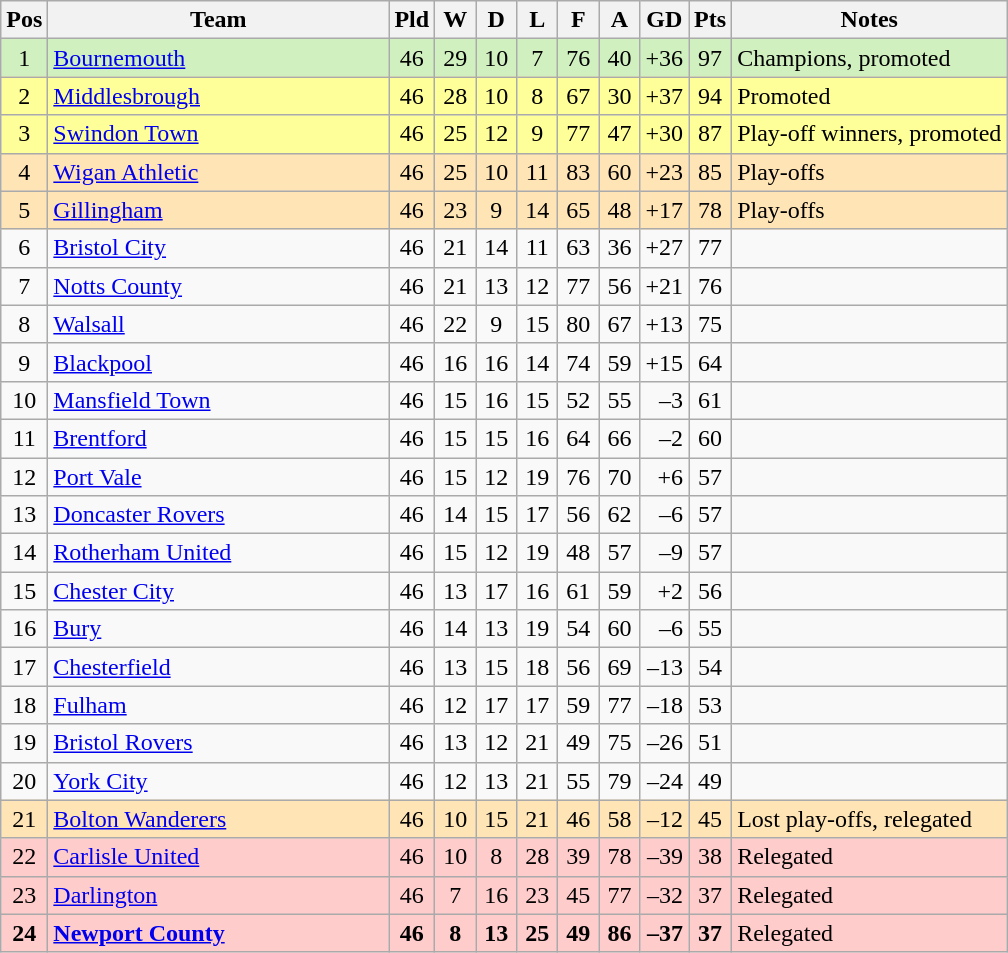<table class="wikitable" style="text-align:center">
<tr>
<th width=20>Pos</th>
<th width=220>Team</th>
<th width=20>Pld</th>
<th width=20>W</th>
<th width=20>D</th>
<th width=20>L</th>
<th width=20>F</th>
<th width=20>A</th>
<th width=20>GD</th>
<th width=20>Pts</th>
<th>Notes</th>
</tr>
<tr bgcolor="#D0F0C0">
<td>1</td>
<td align="left"><a href='#'>Bournemouth</a></td>
<td>46</td>
<td>29</td>
<td>10</td>
<td>7</td>
<td>76</td>
<td>40</td>
<td align="right">+36</td>
<td>97</td>
<td align="left">Champions, promoted</td>
</tr>
<tr bgcolor="#FFFF99">
<td>2</td>
<td align="left"><a href='#'>Middlesbrough</a></td>
<td>46</td>
<td>28</td>
<td>10</td>
<td>8</td>
<td>67</td>
<td>30</td>
<td align="right">+37</td>
<td>94</td>
<td align="left">Promoted</td>
</tr>
<tr bgcolor="#FFFF99">
<td>3</td>
<td align="left"><a href='#'>Swindon Town</a></td>
<td>46</td>
<td>25</td>
<td>12</td>
<td>9</td>
<td>77</td>
<td>47</td>
<td align="right">+30</td>
<td>87</td>
<td align="left">Play-off winners, promoted</td>
</tr>
<tr bgcolor="#FFE4B5">
<td>4</td>
<td align="left"><a href='#'>Wigan Athletic</a></td>
<td>46</td>
<td>25</td>
<td>10</td>
<td>11</td>
<td>83</td>
<td>60</td>
<td align="right">+23</td>
<td>85</td>
<td align="left">Play-offs</td>
</tr>
<tr bgcolor="#FFE4B5">
<td>5</td>
<td align="left"><a href='#'>Gillingham</a></td>
<td>46</td>
<td>23</td>
<td>9</td>
<td>14</td>
<td>65</td>
<td>48</td>
<td align="right">+17</td>
<td>78</td>
<td align="left">Play-offs</td>
</tr>
<tr>
<td>6</td>
<td align="left"><a href='#'>Bristol City</a></td>
<td>46</td>
<td>21</td>
<td>14</td>
<td>11</td>
<td>63</td>
<td>36</td>
<td align="right">+27</td>
<td>77</td>
<td></td>
</tr>
<tr>
<td>7</td>
<td align="left"><a href='#'>Notts County</a></td>
<td>46</td>
<td>21</td>
<td>13</td>
<td>12</td>
<td>77</td>
<td>56</td>
<td align="right">+21</td>
<td>76</td>
<td></td>
</tr>
<tr>
<td>8</td>
<td align="left"><a href='#'>Walsall</a></td>
<td>46</td>
<td>22</td>
<td>9</td>
<td>15</td>
<td>80</td>
<td>67</td>
<td align="right">+13</td>
<td>75</td>
<td></td>
</tr>
<tr>
<td>9</td>
<td align="left"><a href='#'>Blackpool</a></td>
<td>46</td>
<td>16</td>
<td>16</td>
<td>14</td>
<td>74</td>
<td>59</td>
<td align="right">+15</td>
<td>64</td>
<td></td>
</tr>
<tr>
<td>10</td>
<td align="left"><a href='#'>Mansfield Town</a></td>
<td>46</td>
<td>15</td>
<td>16</td>
<td>15</td>
<td>52</td>
<td>55</td>
<td align="right">–3</td>
<td>61</td>
<td></td>
</tr>
<tr>
<td>11</td>
<td align="left"><a href='#'>Brentford</a></td>
<td>46</td>
<td>15</td>
<td>15</td>
<td>16</td>
<td>64</td>
<td>66</td>
<td align="right">–2</td>
<td>60</td>
<td></td>
</tr>
<tr>
<td>12</td>
<td align="left"><a href='#'>Port Vale</a></td>
<td>46</td>
<td>15</td>
<td>12</td>
<td>19</td>
<td>76</td>
<td>70</td>
<td align="right">+6</td>
<td>57</td>
<td></td>
</tr>
<tr>
<td>13</td>
<td align="left"><a href='#'>Doncaster Rovers</a></td>
<td>46</td>
<td>14</td>
<td>15</td>
<td>17</td>
<td>56</td>
<td>62</td>
<td align="right">–6</td>
<td>57</td>
<td></td>
</tr>
<tr>
<td>14</td>
<td align="left"><a href='#'>Rotherham United</a></td>
<td>46</td>
<td>15</td>
<td>12</td>
<td>19</td>
<td>48</td>
<td>57</td>
<td align="right">–9</td>
<td>57</td>
<td></td>
</tr>
<tr>
<td>15</td>
<td align="left"><a href='#'>Chester City</a></td>
<td>46</td>
<td>13</td>
<td>17</td>
<td>16</td>
<td>61</td>
<td>59</td>
<td align="right">+2</td>
<td>56</td>
<td></td>
</tr>
<tr>
<td>16</td>
<td align="left"><a href='#'>Bury</a></td>
<td>46</td>
<td>14</td>
<td>13</td>
<td>19</td>
<td>54</td>
<td>60</td>
<td align="right">–6</td>
<td>55</td>
<td></td>
</tr>
<tr>
<td>17</td>
<td align="left"><a href='#'>Chesterfield</a></td>
<td>46</td>
<td>13</td>
<td>15</td>
<td>18</td>
<td>56</td>
<td>69</td>
<td align="right">–13</td>
<td>54</td>
<td></td>
</tr>
<tr>
<td>18</td>
<td align="left"><a href='#'>Fulham</a></td>
<td>46</td>
<td>12</td>
<td>17</td>
<td>17</td>
<td>59</td>
<td>77</td>
<td align="right">–18</td>
<td>53</td>
<td></td>
</tr>
<tr>
<td>19</td>
<td align="left"><a href='#'>Bristol Rovers</a></td>
<td>46</td>
<td>13</td>
<td>12</td>
<td>21</td>
<td>49</td>
<td>75</td>
<td align="right">–26</td>
<td>51</td>
<td></td>
</tr>
<tr>
<td>20</td>
<td align="left"><a href='#'>York City</a></td>
<td>46</td>
<td>12</td>
<td>13</td>
<td>21</td>
<td>55</td>
<td>79</td>
<td align="right">–24</td>
<td>49</td>
<td></td>
</tr>
<tr bgcolor="#FFE4B5">
<td>21</td>
<td align="left"><a href='#'>Bolton Wanderers</a></td>
<td>46</td>
<td>10</td>
<td>15</td>
<td>21</td>
<td>46</td>
<td>58</td>
<td align="right">–12</td>
<td>45</td>
<td align="left">Lost play-offs, relegated</td>
</tr>
<tr bgcolor="#ffcccc">
<td>22</td>
<td align="left"><a href='#'>Carlisle United</a></td>
<td>46</td>
<td>10</td>
<td>8</td>
<td>28</td>
<td>39</td>
<td>78</td>
<td align="right">–39</td>
<td>38</td>
<td align="left">Relegated</td>
</tr>
<tr bgcolor="#ffcccc">
<td>23</td>
<td align="left"><a href='#'>Darlington</a></td>
<td>46</td>
<td>7</td>
<td>16</td>
<td>23</td>
<td>45</td>
<td>77</td>
<td align="right">–32</td>
<td>37</td>
<td align="left">Relegated</td>
</tr>
<tr bgcolor="#ffcccc">
<td><strong>24</strong></td>
<td align="left"><strong><a href='#'>Newport County</a></strong></td>
<td><strong>46</strong></td>
<td><strong>8</strong></td>
<td><strong>13</strong></td>
<td><strong>25</strong></td>
<td><strong>49</strong></td>
<td><strong>86</strong></td>
<td align="right"><strong>–37</strong></td>
<td><strong>37</strong></td>
<td align="left">Relegated</td>
</tr>
</table>
